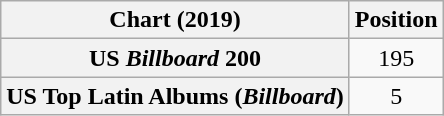<table class="wikitable sortable plainrowheaders" style="text-align:center">
<tr>
<th scope="col">Chart (2019)</th>
<th scope="col">Position</th>
</tr>
<tr>
<th scope="row">US <em>Billboard</em> 200</th>
<td>195</td>
</tr>
<tr>
<th scope="row">US Top Latin Albums (<em>Billboard</em>)</th>
<td>5</td>
</tr>
</table>
